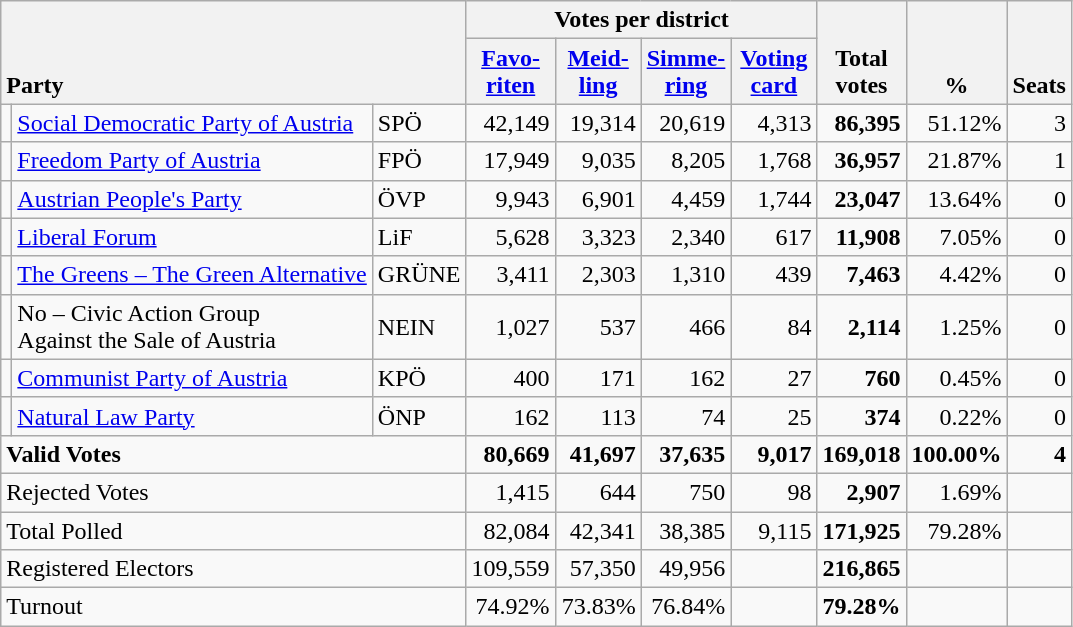<table class="wikitable" border="1" style="text-align:right;">
<tr>
<th style="text-align:left;" valign=bottom rowspan=2 colspan=3>Party</th>
<th colspan=4>Votes per district</th>
<th align=center valign=bottom rowspan=2 width="50">Total<br>votes</th>
<th align=center valign=bottom rowspan=2 width="50">%</th>
<th align=center valign=bottom rowspan=2>Seats</th>
</tr>
<tr>
<th align=center valign=bottom width="50"><a href='#'>Favo-<br>riten</a></th>
<th align=center valign=bottom width="50"><a href='#'>Meid-<br>ling</a></th>
<th align=center valign=bottom width="50"><a href='#'>Simme-<br>ring</a></th>
<th align=center valign=bottom width="50"><a href='#'>Voting<br>card</a></th>
</tr>
<tr>
<td></td>
<td align=left><a href='#'>Social Democratic Party of Austria</a></td>
<td align=left>SPÖ</td>
<td>42,149</td>
<td>19,314</td>
<td>20,619</td>
<td>4,313</td>
<td><strong>86,395</strong></td>
<td>51.12%</td>
<td>3</td>
</tr>
<tr>
<td></td>
<td align=left><a href='#'>Freedom Party of Austria</a></td>
<td align=left>FPÖ</td>
<td>17,949</td>
<td>9,035</td>
<td>8,205</td>
<td>1,768</td>
<td><strong>36,957</strong></td>
<td>21.87%</td>
<td>1</td>
</tr>
<tr>
<td></td>
<td align=left><a href='#'>Austrian People's Party</a></td>
<td align=left>ÖVP</td>
<td>9,943</td>
<td>6,901</td>
<td>4,459</td>
<td>1,744</td>
<td><strong>23,047</strong></td>
<td>13.64%</td>
<td>0</td>
</tr>
<tr>
<td></td>
<td align=left><a href='#'>Liberal Forum</a></td>
<td align=left>LiF</td>
<td>5,628</td>
<td>3,323</td>
<td>2,340</td>
<td>617</td>
<td><strong>11,908</strong></td>
<td>7.05%</td>
<td>0</td>
</tr>
<tr>
<td></td>
<td align=left style="white-space: nowrap;"><a href='#'>The Greens – The Green Alternative</a></td>
<td align=left>GRÜNE</td>
<td>3,411</td>
<td>2,303</td>
<td>1,310</td>
<td>439</td>
<td><strong>7,463</strong></td>
<td>4.42%</td>
<td>0</td>
</tr>
<tr>
<td></td>
<td align=left>No – Civic Action Group<br>Against the Sale of Austria</td>
<td align=left>NEIN</td>
<td>1,027</td>
<td>537</td>
<td>466</td>
<td>84</td>
<td><strong>2,114</strong></td>
<td>1.25%</td>
<td>0</td>
</tr>
<tr>
<td></td>
<td align=left><a href='#'>Communist Party of Austria</a></td>
<td align=left>KPÖ</td>
<td>400</td>
<td>171</td>
<td>162</td>
<td>27</td>
<td><strong>760</strong></td>
<td>0.45%</td>
<td>0</td>
</tr>
<tr>
<td></td>
<td align=left><a href='#'>Natural Law Party</a></td>
<td align=left>ÖNP</td>
<td>162</td>
<td>113</td>
<td>74</td>
<td>25</td>
<td><strong>374</strong></td>
<td>0.22%</td>
<td>0</td>
</tr>
<tr style="font-weight:bold">
<td align=left colspan=3>Valid Votes</td>
<td>80,669</td>
<td>41,697</td>
<td>37,635</td>
<td>9,017</td>
<td>169,018</td>
<td>100.00%</td>
<td>4</td>
</tr>
<tr>
<td align=left colspan=3>Rejected Votes</td>
<td>1,415</td>
<td>644</td>
<td>750</td>
<td>98</td>
<td><strong>2,907</strong></td>
<td>1.69%</td>
<td></td>
</tr>
<tr>
<td align=left colspan=3>Total Polled</td>
<td>82,084</td>
<td>42,341</td>
<td>38,385</td>
<td>9,115</td>
<td><strong>171,925</strong></td>
<td>79.28%</td>
<td></td>
</tr>
<tr>
<td align=left colspan=3>Registered Electors</td>
<td>109,559</td>
<td>57,350</td>
<td>49,956</td>
<td></td>
<td><strong>216,865</strong></td>
<td></td>
<td></td>
</tr>
<tr>
<td align=left colspan=3>Turnout</td>
<td>74.92%</td>
<td>73.83%</td>
<td>76.84%</td>
<td></td>
<td><strong>79.28%</strong></td>
<td></td>
<td></td>
</tr>
</table>
